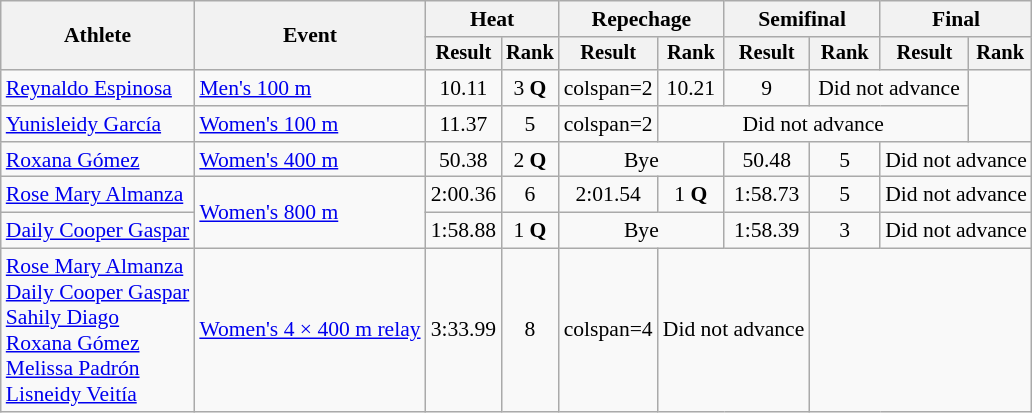<table class="wikitable" style="font-size:90%">
<tr>
<th rowspan="2">Athlete</th>
<th rowspan="2">Event</th>
<th colspan="2">Heat</th>
<th colspan="2">Repechage</th>
<th colspan="2">Semifinal</th>
<th colspan="2">Final</th>
</tr>
<tr style="font-size:95%">
<th>Result</th>
<th>Rank</th>
<th>Result</th>
<th>Rank</th>
<th>Result</th>
<th>Rank</th>
<th>Result</th>
<th>Rank</th>
</tr>
<tr align=center>
<td align=left><a href='#'>Reynaldo Espinosa</a></td>
<td align=left><a href='#'>Men's 100 m</a></td>
<td>10.11</td>
<td>3 <strong>Q</strong></td>
<td>colspan=2 </td>
<td>10.21</td>
<td>9</td>
<td colspan=2>Did not advance</td>
</tr>
<tr align=center>
<td align=left><a href='#'>Yunisleidy García</a></td>
<td align=left><a href='#'>Women's 100 m</a></td>
<td>11.37</td>
<td>5</td>
<td>colspan=2 </td>
<td colspan=4>Did not advance</td>
</tr>
<tr align=center>
<td align=left><a href='#'>Roxana Gómez</a></td>
<td align=left><a href='#'>Women's 400 m</a></td>
<td>50.38 <strong></strong></td>
<td>2 <strong>Q</strong></td>
<td colspan=2>Bye</td>
<td>50.48</td>
<td>5</td>
<td colspan=2>Did not advance</td>
</tr>
<tr align=center>
<td align=left><a href='#'>Rose Mary Almanza</a></td>
<td rowspan="2" align="left"><a href='#'>Women's 800 m</a></td>
<td>2:00.36</td>
<td>6</td>
<td>2:01.54</td>
<td>1 <strong>Q</strong></td>
<td>1:58.73</td>
<td>5</td>
<td colspan=2>Did not advance</td>
</tr>
<tr align=center>
<td><a href='#'>Daily Cooper Gaspar</a></td>
<td>1:58.88</td>
<td>1 <strong>Q</strong></td>
<td colspan=2>Bye</td>
<td>1:58.39</td>
<td>3</td>
<td colspan=2>Did not advance</td>
</tr>
<tr align=center>
<td align=left><a href='#'>Rose Mary Almanza</a><br><a href='#'>Daily Cooper Gaspar</a><br><a href='#'>Sahily Diago</a><br><a href='#'>Roxana Gómez</a><br><a href='#'>Melissa Padrón</a><br><a href='#'>Lisneidy Veitía</a></td>
<td align=left><a href='#'>Women's 4 × 400 m relay</a></td>
<td>3:33.99</td>
<td>8</td>
<td>colspan=4 </td>
<td colspan=2>Did not advance</td>
</tr>
</table>
